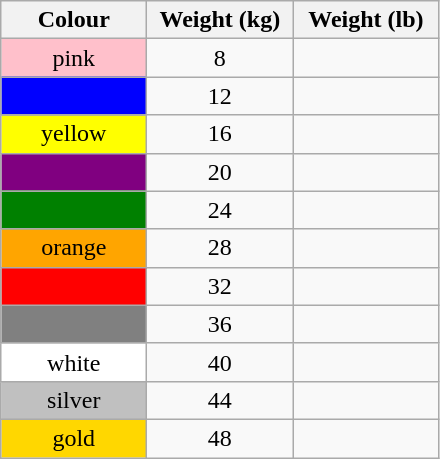<table class="wikitable sortable" style="text-align: center">
<tr>
<th scope="col" width="90" class="unsortable">Colour</th>
<th scope="col" width="90">Weight (kg)</th>
<th scope="col" width="90">Weight (lb)</th>
</tr>
<tr>
<td bgcolor="pink">pink</td>
<td>8</td>
<td></td>
</tr>
<tr>
<td bgcolor="blue"></td>
<td>12</td>
<td></td>
</tr>
<tr>
<td bgcolor="yellow">yellow</td>
<td>16</td>
<td></td>
</tr>
<tr>
<td bgcolor="purple"></td>
<td>20</td>
<td></td>
</tr>
<tr>
<td bgcolor="green"></td>
<td>24</td>
<td></td>
</tr>
<tr>
<td bgcolor="orange">orange</td>
<td>28</td>
<td></td>
</tr>
<tr>
<td bgcolor="red"></td>
<td>32</td>
<td></td>
</tr>
<tr>
<td bgcolor="grey"></td>
<td>36</td>
<td></td>
</tr>
<tr>
<td bgcolor="white">white</td>
<td>40</td>
<td></td>
</tr>
<tr>
<td bgcolor="silver">silver</td>
<td>44</td>
<td></td>
</tr>
<tr>
<td bgcolor="gold">gold</td>
<td>48</td>
<td></td>
</tr>
</table>
